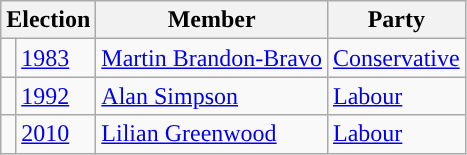<table class="wikitable">
<tr>
<th colspan="2">Election</th>
<th>Member</th>
<th>Party</th>
</tr>
<tr>
<td style="color:inherit;background-color: "></td>
<td><a href='#'>1983</a></td>
<td><a href='#'>Martin Brandon-Bravo</a></td>
<td><a href='#'>Conservative</a></td>
</tr>
<tr>
<td style="color:inherit;background-color: "></td>
<td><a href='#'>1992</a></td>
<td><a href='#'>Alan Simpson</a></td>
<td><a href='#'>Labour</a></td>
</tr>
<tr>
<td style="color:inherit;background-color: "></td>
<td><a href='#'>2010</a></td>
<td><a href='#'>Lilian Greenwood</a></td>
<td><a href='#'>Labour</a></td>
</tr>
</table>
